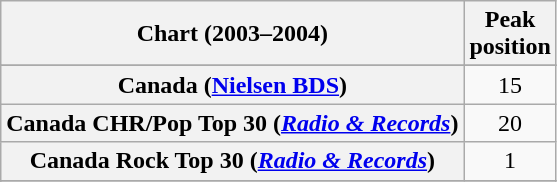<table class="wikitable sortable plainrowheaders" style="text-align:center">
<tr>
<th>Chart (2003–2004)</th>
<th>Peak<br>position</th>
</tr>
<tr>
</tr>
<tr>
<th scope="row">Canada (<a href='#'>Nielsen BDS</a>)</th>
<td>15</td>
</tr>
<tr>
<th scope="row">Canada CHR/Pop Top 30 (<em><a href='#'>Radio & Records</a></em>)</th>
<td>20</td>
</tr>
<tr>
<th scope="row">Canada Rock Top 30 (<em><a href='#'>Radio & Records</a></em>)</th>
<td>1</td>
</tr>
<tr>
</tr>
<tr>
</tr>
<tr>
</tr>
<tr>
</tr>
<tr>
</tr>
<tr>
</tr>
<tr>
</tr>
<tr>
</tr>
</table>
